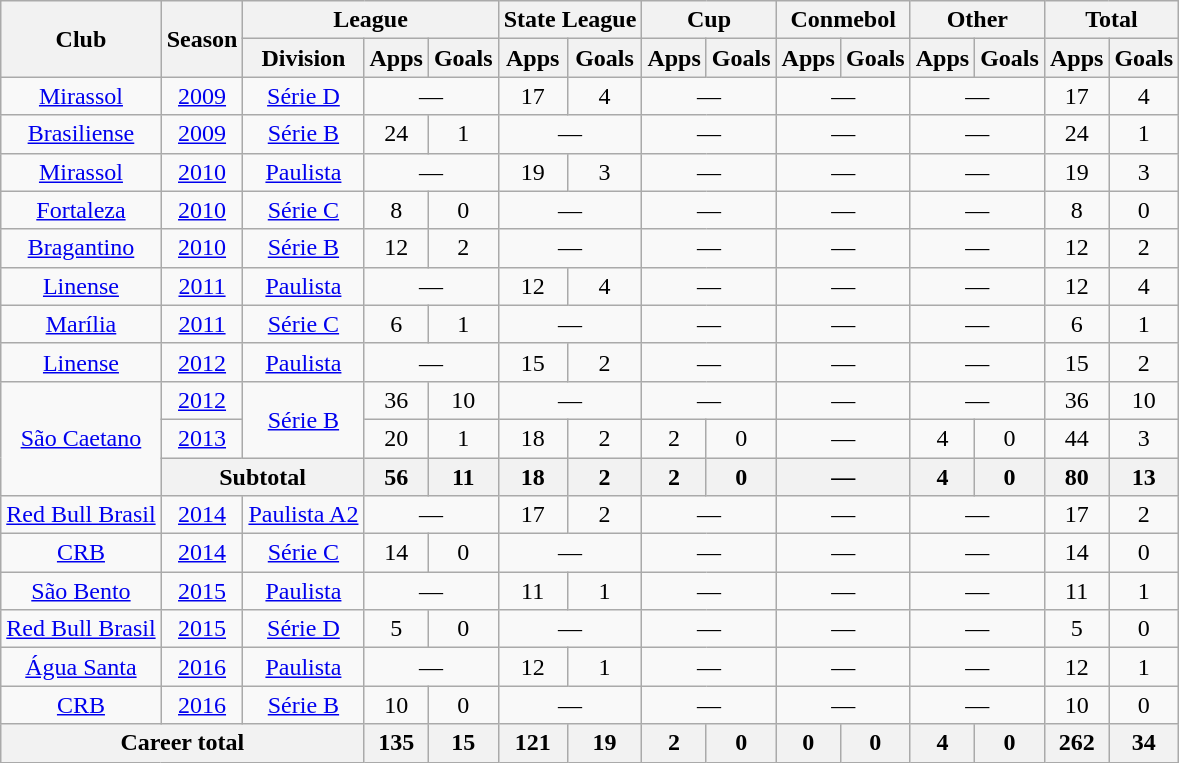<table class="wikitable" style="text-align: center;">
<tr>
<th rowspan="2">Club</th>
<th rowspan="2">Season</th>
<th colspan="3">League</th>
<th colspan="2">State League</th>
<th colspan="2">Cup</th>
<th colspan="2">Conmebol</th>
<th colspan="2">Other</th>
<th colspan="2">Total</th>
</tr>
<tr>
<th>Division</th>
<th>Apps</th>
<th>Goals</th>
<th>Apps</th>
<th>Goals</th>
<th>Apps</th>
<th>Goals</th>
<th>Apps</th>
<th>Goals</th>
<th>Apps</th>
<th>Goals</th>
<th>Apps</th>
<th>Goals</th>
</tr>
<tr>
<td valign="center"><a href='#'>Mirassol</a></td>
<td><a href='#'>2009</a></td>
<td><a href='#'>Série D</a></td>
<td colspan="2">—</td>
<td>17</td>
<td>4</td>
<td colspan="2">—</td>
<td colspan="2">—</td>
<td colspan="2">—</td>
<td>17</td>
<td>4</td>
</tr>
<tr>
<td valign="center"><a href='#'>Brasiliense</a></td>
<td><a href='#'>2009</a></td>
<td><a href='#'>Série B</a></td>
<td>24</td>
<td>1</td>
<td colspan="2">—</td>
<td colspan="2">—</td>
<td colspan="2">—</td>
<td colspan="2">—</td>
<td>24</td>
<td>1</td>
</tr>
<tr>
<td valign="center"><a href='#'>Mirassol</a></td>
<td><a href='#'>2010</a></td>
<td><a href='#'>Paulista</a></td>
<td colspan="2">—</td>
<td>19</td>
<td>3</td>
<td colspan="2">—</td>
<td colspan="2">—</td>
<td colspan="2">—</td>
<td>19</td>
<td>3</td>
</tr>
<tr>
<td valign="center"><a href='#'>Fortaleza</a></td>
<td><a href='#'>2010</a></td>
<td><a href='#'>Série C</a></td>
<td>8</td>
<td>0</td>
<td colspan="2">—</td>
<td colspan="2">—</td>
<td colspan="2">—</td>
<td colspan="2">—</td>
<td>8</td>
<td>0</td>
</tr>
<tr>
<td valign="center"><a href='#'>Bragantino</a></td>
<td><a href='#'>2010</a></td>
<td><a href='#'>Série B</a></td>
<td>12</td>
<td>2</td>
<td colspan="2">—</td>
<td colspan="2">—</td>
<td colspan="2">—</td>
<td colspan="2">—</td>
<td>12</td>
<td>2</td>
</tr>
<tr>
<td valign="center"><a href='#'>Linense</a></td>
<td><a href='#'>2011</a></td>
<td><a href='#'>Paulista</a></td>
<td colspan="2">—</td>
<td>12</td>
<td>4</td>
<td colspan="2">—</td>
<td colspan="2">—</td>
<td colspan="2">—</td>
<td>12</td>
<td>4</td>
</tr>
<tr>
<td valign="center"><a href='#'>Marília</a></td>
<td><a href='#'>2011</a></td>
<td><a href='#'>Série C</a></td>
<td>6</td>
<td>1</td>
<td colspan="2">—</td>
<td colspan="2">—</td>
<td colspan="2">—</td>
<td colspan="2">—</td>
<td>6</td>
<td>1</td>
</tr>
<tr>
<td valign="center"><a href='#'>Linense</a></td>
<td><a href='#'>2012</a></td>
<td><a href='#'>Paulista</a></td>
<td colspan="2">—</td>
<td>15</td>
<td>2</td>
<td colspan="2">—</td>
<td colspan="2">—</td>
<td colspan="2">—</td>
<td>15</td>
<td>2</td>
</tr>
<tr>
<td rowspan=3 valign="center"><a href='#'>São Caetano</a></td>
<td><a href='#'>2012</a></td>
<td rowspan=2><a href='#'>Série B</a></td>
<td>36</td>
<td>10</td>
<td colspan="2">—</td>
<td colspan="2">—</td>
<td colspan="2">—</td>
<td colspan="2">—</td>
<td>36</td>
<td>10</td>
</tr>
<tr>
<td><a href='#'>2013</a></td>
<td>20</td>
<td>1</td>
<td>18</td>
<td>2</td>
<td>2</td>
<td>0</td>
<td colspan="2">—</td>
<td>4</td>
<td>0</td>
<td>44</td>
<td>3</td>
</tr>
<tr>
<th colspan="2"><strong>Subtotal</strong></th>
<th>56</th>
<th>11</th>
<th>18</th>
<th>2</th>
<th>2</th>
<th>0</th>
<th colspan="2">—</th>
<th>4</th>
<th>0</th>
<th>80</th>
<th>13</th>
</tr>
<tr>
<td valign="center"><a href='#'>Red Bull Brasil</a></td>
<td><a href='#'>2014</a></td>
<td><a href='#'>Paulista A2</a></td>
<td colspan="2">—</td>
<td>17</td>
<td>2</td>
<td colspan="2">—</td>
<td colspan="2">—</td>
<td colspan="2">—</td>
<td>17</td>
<td>2</td>
</tr>
<tr>
<td valign="center"><a href='#'>CRB</a></td>
<td><a href='#'>2014</a></td>
<td><a href='#'>Série C</a></td>
<td>14</td>
<td>0</td>
<td colspan="2">—</td>
<td colspan="2">—</td>
<td colspan="2">—</td>
<td colspan="2">—</td>
<td>14</td>
<td>0</td>
</tr>
<tr>
<td valign="center"><a href='#'>São Bento</a></td>
<td><a href='#'>2015</a></td>
<td><a href='#'>Paulista</a></td>
<td colspan="2">—</td>
<td>11</td>
<td>1</td>
<td colspan="2">—</td>
<td colspan="2">—</td>
<td colspan="2">—</td>
<td>11</td>
<td>1</td>
</tr>
<tr>
<td valign="center"><a href='#'>Red Bull Brasil</a></td>
<td><a href='#'>2015</a></td>
<td><a href='#'>Série D</a></td>
<td>5</td>
<td>0</td>
<td colspan="2">—</td>
<td colspan="2">—</td>
<td colspan="2">—</td>
<td colspan="2">—</td>
<td>5</td>
<td>0</td>
</tr>
<tr>
<td valign="center"><a href='#'>Água Santa</a></td>
<td><a href='#'>2016</a></td>
<td><a href='#'>Paulista</a></td>
<td colspan="2">—</td>
<td>12</td>
<td>1</td>
<td colspan="2">—</td>
<td colspan="2">—</td>
<td colspan="2">—</td>
<td>12</td>
<td>1</td>
</tr>
<tr>
<td valign="center"><a href='#'>CRB</a></td>
<td><a href='#'>2016</a></td>
<td><a href='#'>Série B</a></td>
<td>10</td>
<td>0</td>
<td colspan="2">—</td>
<td colspan="2">—</td>
<td colspan="2">—</td>
<td colspan="2">—</td>
<td>10</td>
<td>0</td>
</tr>
<tr>
<th colspan="3"><strong>Career total</strong></th>
<th>135</th>
<th>15</th>
<th>121</th>
<th>19</th>
<th>2</th>
<th>0</th>
<th>0</th>
<th>0</th>
<th>4</th>
<th>0</th>
<th>262</th>
<th>34</th>
</tr>
</table>
